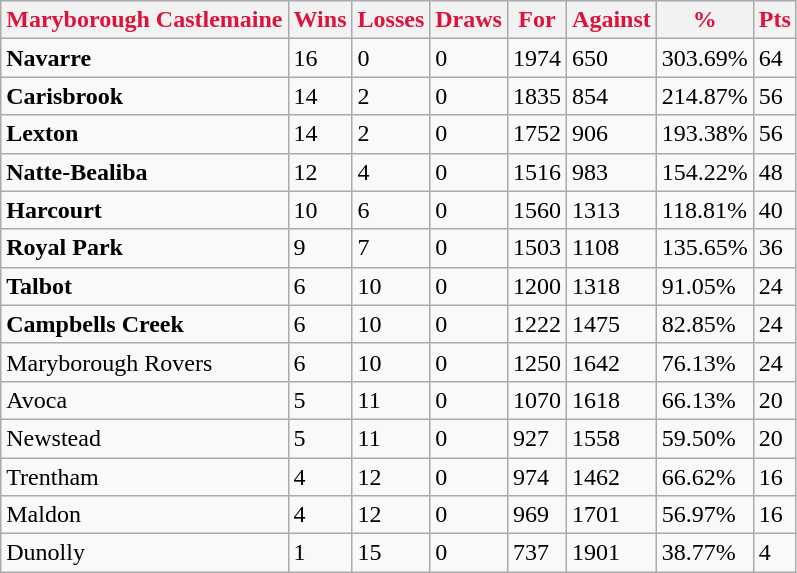<table class="wikitable">
<tr>
<th style="color:crimson">Maryborough Castlemaine</th>
<th style="color:crimson">Wins</th>
<th style="color:crimson">Losses</th>
<th style="color:crimson">Draws</th>
<th style="color:crimson">For</th>
<th style="color:crimson">Against</th>
<th style="color:crimson">%</th>
<th style="color:crimson">Pts</th>
</tr>
<tr>
<td><strong>	Navarre	</strong></td>
<td>16</td>
<td>0</td>
<td>0</td>
<td>1974</td>
<td>650</td>
<td>303.69%</td>
<td>64</td>
</tr>
<tr>
<td><strong>	Carisbrook	</strong></td>
<td>14</td>
<td>2</td>
<td>0</td>
<td>1835</td>
<td>854</td>
<td>214.87%</td>
<td>56</td>
</tr>
<tr>
<td><strong>	Lexton	</strong></td>
<td>14</td>
<td>2</td>
<td>0</td>
<td>1752</td>
<td>906</td>
<td>193.38%</td>
<td>56</td>
</tr>
<tr>
<td><strong>	Natte-Bealiba	</strong></td>
<td>12</td>
<td>4</td>
<td>0</td>
<td>1516</td>
<td>983</td>
<td>154.22%</td>
<td>48</td>
</tr>
<tr>
<td><strong>	Harcourt	</strong></td>
<td>10</td>
<td>6</td>
<td>0</td>
<td>1560</td>
<td>1313</td>
<td>118.81%</td>
<td>40</td>
</tr>
<tr>
<td><strong>	Royal Park	</strong></td>
<td>9</td>
<td>7</td>
<td>0</td>
<td>1503</td>
<td>1108</td>
<td>135.65%</td>
<td>36</td>
</tr>
<tr>
<td><strong>	Talbot	</strong></td>
<td>6</td>
<td>10</td>
<td>0</td>
<td>1200</td>
<td>1318</td>
<td>91.05%</td>
<td>24</td>
</tr>
<tr>
<td><strong>	Campbells Creek	</strong></td>
<td>6</td>
<td>10</td>
<td>0</td>
<td>1222</td>
<td>1475</td>
<td>82.85%</td>
<td>24</td>
</tr>
<tr>
<td>Maryborough Rovers</td>
<td>6</td>
<td>10</td>
<td>0</td>
<td>1250</td>
<td>1642</td>
<td>76.13%</td>
<td>24</td>
</tr>
<tr>
<td>Avoca</td>
<td>5</td>
<td>11</td>
<td>0</td>
<td>1070</td>
<td>1618</td>
<td>66.13%</td>
<td>20</td>
</tr>
<tr>
<td>Newstead</td>
<td>5</td>
<td>11</td>
<td>0</td>
<td>927</td>
<td>1558</td>
<td>59.50%</td>
<td>20</td>
</tr>
<tr>
<td>Trentham</td>
<td>4</td>
<td>12</td>
<td>0</td>
<td>974</td>
<td>1462</td>
<td>66.62%</td>
<td>16</td>
</tr>
<tr>
<td>Maldon</td>
<td>4</td>
<td>12</td>
<td>0</td>
<td>969</td>
<td>1701</td>
<td>56.97%</td>
<td>16</td>
</tr>
<tr>
<td>Dunolly</td>
<td>1</td>
<td>15</td>
<td>0</td>
<td>737</td>
<td>1901</td>
<td>38.77%</td>
<td>4</td>
</tr>
</table>
